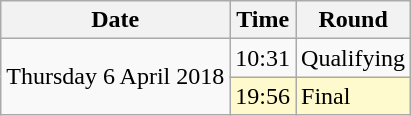<table class="wikitable">
<tr>
<th>Date</th>
<th>Time</th>
<th>Round</th>
</tr>
<tr>
<td rowspan=2>Thursday 6 April 2018</td>
<td>10:31</td>
<td>Qualifying</td>
</tr>
<tr>
<td style=background:lemonchiffon>19:56</td>
<td style=background:lemonchiffon>Final</td>
</tr>
</table>
